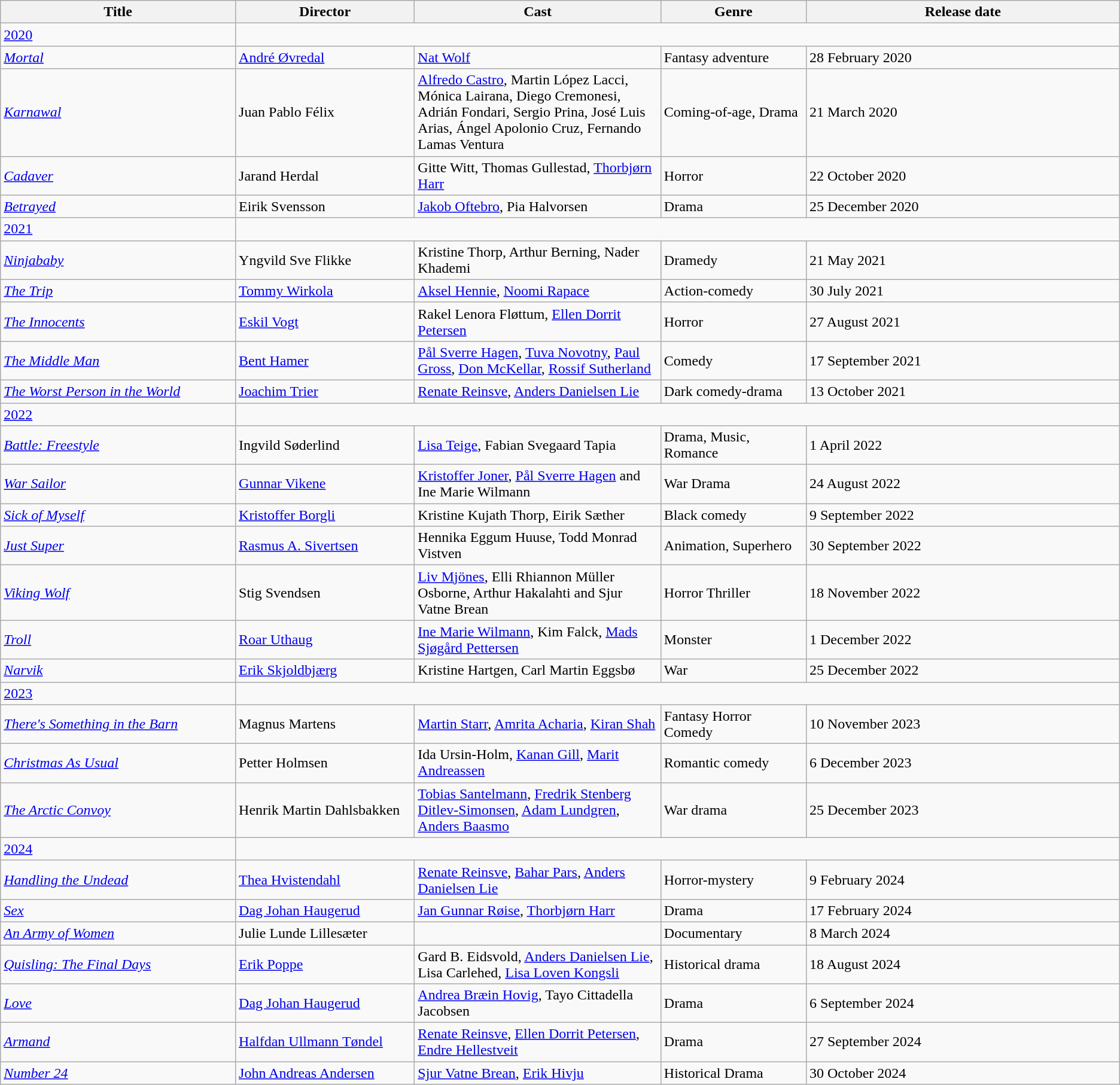<table class="wikitable">
<tr>
<th width=21%>Title</th>
<th width=16%>Director</th>
<th width=22%>Cast</th>
<th width=13%>Genre</th>
<th width=28%>Release date</th>
</tr>
<tr>
<td><a href='#'>2020</a></td>
</tr>
<tr>
<td><em><a href='#'>Mortal</a></em></td>
<td><a href='#'>André Øvredal</a></td>
<td><a href='#'>Nat Wolf</a></td>
<td>Fantasy adventure</td>
<td>28 February 2020</td>
</tr>
<tr>
<td><em><a href='#'>Karnawal</a></em></td>
<td>Juan Pablo Félix</td>
<td><a href='#'>Alfredo Castro</a>, Martin López Lacci, Mónica Lairana, Diego Cremonesi, Adrián Fondari, Sergio Prina, José Luis Arias, Ángel Apolonio Cruz, Fernando Lamas Ventura</td>
<td>Coming-of-age, Drama</td>
<td>21 March 2020</td>
</tr>
<tr>
<td><em><a href='#'>Cadaver</a></em></td>
<td>Jarand Herdal</td>
<td>Gitte Witt, Thomas Gullestad, <a href='#'>Thorbjørn Harr</a></td>
<td>Horror</td>
<td>22 October 2020</td>
</tr>
<tr>
<td><em><a href='#'>Betrayed</a></em></td>
<td>Eirik Svensson</td>
<td><a href='#'>Jakob Oftebro</a>, Pia Halvorsen</td>
<td>Drama</td>
<td>25 December 2020</td>
</tr>
<tr>
<td><a href='#'>2021</a></td>
</tr>
<tr>
<td><em><a href='#'>Ninjababy</a></em></td>
<td>Yngvild Sve Flikke</td>
<td>Kristine Thorp, Arthur Berning, Nader Khademi</td>
<td>Dramedy</td>
<td>21 May 2021</td>
</tr>
<tr>
<td><em><a href='#'>The Trip</a></em></td>
<td><a href='#'>Tommy Wirkola</a></td>
<td><a href='#'>Aksel Hennie</a>, <a href='#'>Noomi Rapace</a></td>
<td>Action-comedy</td>
<td>30 July 2021</td>
</tr>
<tr>
<td><em><a href='#'>The Innocents</a></em></td>
<td><a href='#'>Eskil Vogt</a></td>
<td>Rakel Lenora Fløttum, <a href='#'>Ellen Dorrit Petersen</a></td>
<td>Horror</td>
<td>27 August 2021</td>
</tr>
<tr>
<td><em><a href='#'>The Middle Man</a></em></td>
<td><a href='#'>Bent Hamer</a></td>
<td><a href='#'>Pål Sverre Hagen</a>, <a href='#'>Tuva Novotny</a>, <a href='#'>Paul Gross</a>, <a href='#'>Don McKellar</a>, <a href='#'>Rossif Sutherland</a></td>
<td>Comedy</td>
<td>17 September 2021</td>
</tr>
<tr>
<td><em><a href='#'>The Worst Person in the World</a></em></td>
<td><a href='#'>Joachim Trier</a></td>
<td><a href='#'>Renate Reinsve</a>, <a href='#'>Anders Danielsen Lie</a></td>
<td>Dark comedy-drama</td>
<td>13 October 2021</td>
</tr>
<tr>
<td><a href='#'>2022</a></td>
</tr>
<tr>
<td><em><a href='#'>Battle: Freestyle</a></em></td>
<td>Ingvild Søderlind</td>
<td><a href='#'>Lisa Teige</a>, Fabian Svegaard Tapia</td>
<td>Drama, Music, Romance</td>
<td>1 April 2022</td>
</tr>
<tr>
<td><em><a href='#'>War Sailor</a></em></td>
<td><a href='#'>Gunnar Vikene</a></td>
<td><a href='#'>Kristoffer Joner</a>, <a href='#'>Pål Sverre Hagen</a> and Ine Marie Wilmann</td>
<td>War Drama</td>
<td>24 August 2022</td>
</tr>
<tr>
<td><em><a href='#'>Sick of Myself</a></em></td>
<td><a href='#'>Kristoffer Borgli</a></td>
<td>Kristine Kujath Thorp, Eirik Sæther</td>
<td>Black comedy</td>
<td>9 September 2022</td>
</tr>
<tr>
<td><em><a href='#'>Just Super</a></em></td>
<td><a href='#'>Rasmus A. Sivertsen</a></td>
<td>Hennika Eggum Huuse, Todd Monrad Vistven</td>
<td>Animation, Superhero</td>
<td>30 September 2022</td>
</tr>
<tr>
<td><em><a href='#'>Viking Wolf</a></em></td>
<td>Stig Svendsen</td>
<td><a href='#'>Liv Mjönes</a>, Elli Rhiannon Müller Osborne, Arthur Hakalahti and Sjur Vatne Brean</td>
<td>Horror Thriller</td>
<td>18 November 2022</td>
</tr>
<tr>
<td><em><a href='#'>Troll</a></em></td>
<td><a href='#'>Roar Uthaug</a></td>
<td><a href='#'>Ine Marie Wilmann</a>, Kim Falck, <a href='#'>Mads Sjøgård Pettersen</a></td>
<td>Monster</td>
<td>1 December 2022</td>
</tr>
<tr>
<td><em><a href='#'>Narvik</a></em></td>
<td><a href='#'>Erik Skjoldbjærg</a></td>
<td>Kristine Hartgen, Carl Martin Eggsbø</td>
<td>War</td>
<td>25 December 2022</td>
</tr>
<tr>
<td><a href='#'>2023</a></td>
</tr>
<tr>
<td><em><a href='#'>There's Something in the Barn</a></em></td>
<td>Magnus Martens</td>
<td><a href='#'>Martin Starr</a>, <a href='#'>Amrita Acharia</a>, <a href='#'>Kiran Shah</a></td>
<td>Fantasy Horror Comedy</td>
<td>10 November 2023</td>
</tr>
<tr>
<td><em><a href='#'>Christmas As Usual</a></em></td>
<td>Petter Holmsen</td>
<td>Ida Ursin-Holm, <a href='#'>Kanan Gill</a>, <a href='#'>Marit Andreassen</a></td>
<td>Romantic comedy</td>
<td>6 December 2023</td>
</tr>
<tr>
<td><em><a href='#'>The Arctic Convoy</a></em></td>
<td>Henrik Martin Dahlsbakken</td>
<td><a href='#'>Tobias Santelmann</a>, <a href='#'>Fredrik Stenberg Ditlev-Simonsen</a>, <a href='#'>Adam Lundgren</a>, <a href='#'>Anders Baasmo</a></td>
<td>War drama</td>
<td>25 December 2023 </td>
</tr>
<tr>
<td><a href='#'>2024</a></td>
</tr>
<tr>
<td><em><a href='#'>Handling the Undead</a></em></td>
<td><a href='#'>Thea Hvistendahl</a></td>
<td><a href='#'>Renate Reinsve</a>, <a href='#'>Bahar Pars</a>, <a href='#'>Anders Danielsen Lie</a></td>
<td>Horror-mystery</td>
<td>9 February 2024</td>
</tr>
<tr>
<td><em><a href='#'>Sex</a></em></td>
<td><a href='#'>Dag Johan Haugerud</a></td>
<td><a href='#'>Jan Gunnar Røise</a>, <a href='#'>Thorbjørn Harr</a></td>
<td>Drama</td>
<td>17 February 2024</td>
</tr>
<tr>
<td><em><a href='#'>An Army of Women</a></em></td>
<td>Julie Lunde Lillesæter</td>
<td></td>
<td>Documentary</td>
<td>8 March 2024</td>
</tr>
<tr>
<td><em><a href='#'>Quisling: The Final Days</a></em></td>
<td><a href='#'>Erik Poppe</a></td>
<td>Gard B. Eidsvold, <a href='#'>Anders Danielsen Lie</a>, Lisa Carlehed, <a href='#'>Lisa Loven Kongsli</a></td>
<td>Historical drama</td>
<td>18 August 2024</td>
</tr>
<tr>
<td><em><a href='#'>Love</a></em></td>
<td><a href='#'>Dag Johan Haugerud</a></td>
<td><a href='#'>Andrea Bræin Hovig</a>, Tayo Cittadella Jacobsen</td>
<td>Drama</td>
<td>6 September 2024</td>
</tr>
<tr>
<td><em><a href='#'>Armand</a></em></td>
<td><a href='#'>Halfdan Ullmann Tøndel</a></td>
<td><a href='#'>Renate Reinsve</a>, <a href='#'>Ellen Dorrit Petersen</a>, <a href='#'>Endre Hellestveit</a></td>
<td>Drama</td>
<td>27 September 2024</td>
</tr>
<tr>
<td><em><a href='#'>Number 24</a></em></td>
<td><a href='#'>John Andreas Andersen</a></td>
<td><a href='#'>Sjur Vatne Brean</a>, <a href='#'>Erik Hivju</a></td>
<td>Historical Drama</td>
<td>30 October 2024 </td>
</tr>
</table>
